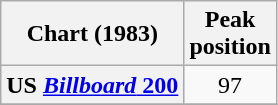<table class="wikitable unsortable plainrowheaders">
<tr>
<th scope="col">Chart (1983)</th>
<th scope="col">Peak<br>position</th>
</tr>
<tr>
<th scope="row">US <a href='#'><em>Billboard</em> 200</a></th>
<td align="center">97</td>
</tr>
<tr>
</tr>
</table>
